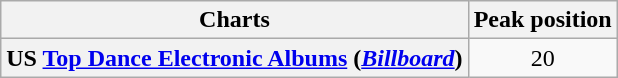<table class="wikitable plainrowheaders">
<tr>
<th>Charts</th>
<th>Peak position</th>
</tr>
<tr>
<th scope="row">US <a href='#'>Top Dance Electronic Albums</a> (<em><a href='#'>Billboard</a></em>)</th>
<td align="center">20</td>
</tr>
</table>
